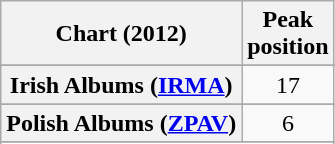<table class="wikitable sortable plainrowheaders" style="text-align:center">
<tr>
<th scope="col">Chart (2012)</th>
<th scope="col">Peak<br>position</th>
</tr>
<tr>
</tr>
<tr>
</tr>
<tr>
</tr>
<tr>
</tr>
<tr>
</tr>
<tr>
</tr>
<tr>
</tr>
<tr>
</tr>
<tr>
<th scope="row">Irish Albums (<a href='#'>IRMA</a>)</th>
<td>17</td>
</tr>
<tr>
</tr>
<tr>
</tr>
<tr>
<th scope="row">Polish Albums (<a href='#'>ZPAV</a>)</th>
<td>6</td>
</tr>
<tr>
</tr>
<tr>
</tr>
<tr>
</tr>
<tr>
</tr>
<tr>
</tr>
<tr>
</tr>
<tr>
</tr>
</table>
